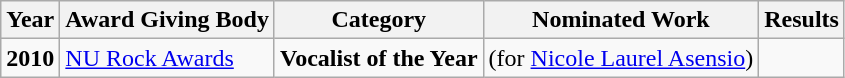<table class="wikitable">
<tr>
<th>Year</th>
<th>Award Giving Body</th>
<th>Category</th>
<th>Nominated Work</th>
<th>Results</th>
</tr>
<tr>
<td><strong>2010</strong></td>
<td><a href='#'>NU Rock Awards</a></td>
<td><strong>Vocalist of the Year</strong></td>
<td align=center>(for <a href='#'>Nicole Laurel Asensio</a>)</td>
<td></td>
</tr>
</table>
